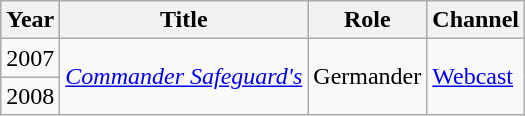<table class="wikitable">
<tr>
<th>Year</th>
<th>Title</th>
<th>Role</th>
<th>Channel</th>
</tr>
<tr>
<td>2007</td>
<td rowspan="2"><em><a href='#'>Commander Safeguard's</a></em></td>
<td rowspan="2">Germander</td>
<td rowspan="2"><a href='#'>Webcast</a></td>
</tr>
<tr>
<td>2008</td>
</tr>
</table>
